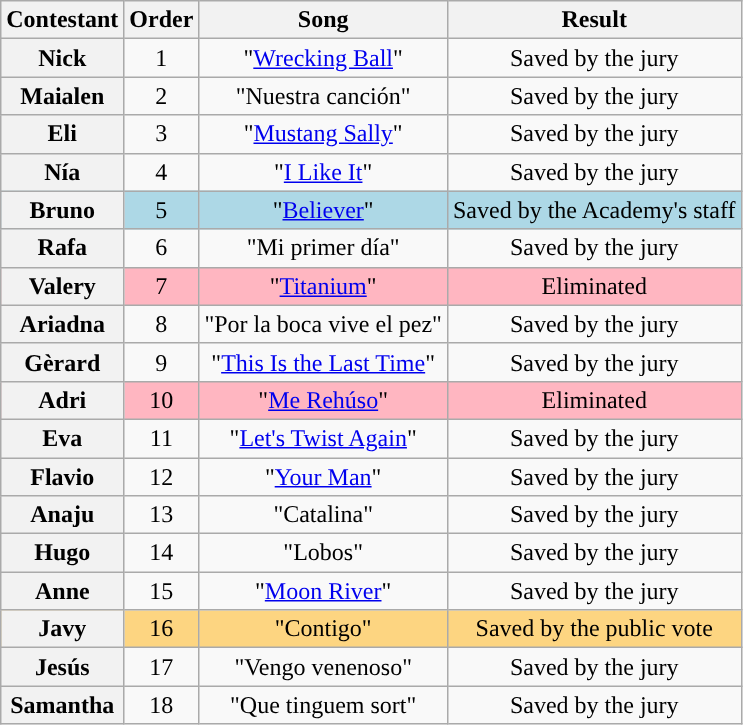<table class="wikitable sortable plainrowheaders" style="text-align:center;">
<tr>
<th scope="col">Contestant</th>
<th scope="col">Order</th>
<th scope="col">Song</th>
<th scope="col">Result</th>
</tr>
<tr>
<th scope="row">Nick</th>
<td>1</td>
<td>"<a href='#'>Wrecking Ball</a>"</td>
<td>Saved by the jury</td>
</tr>
<tr>
<th scope="row">Maialen</th>
<td>2</td>
<td>"Nuestra canción"</td>
<td>Saved by the jury</td>
</tr>
<tr>
<th scope="row">Eli</th>
<td>3</td>
<td>"<a href='#'>Mustang Sally</a>"</td>
<td>Saved by the jury</td>
</tr>
<tr>
<th scope="row">Nía</th>
<td>4</td>
<td>"<a href='#'>I Like It</a>"</td>
<td>Saved by the jury</td>
</tr>
<tr style="background:lightblue;">
<th scope="row">Bruno</th>
<td>5</td>
<td>"<a href='#'>Believer</a>"</td>
<td>Saved by the Academy's staff</td>
</tr>
<tr>
<th scope="row">Rafa</th>
<td>6</td>
<td>"Mi primer día"</td>
<td>Saved by the jury</td>
</tr>
<tr style="background:lightpink">
<th scope="row">Valery</th>
<td>7</td>
<td>"<a href='#'>Titanium</a>"</td>
<td>Eliminated</td>
</tr>
<tr>
<th scope="row">Ariadna</th>
<td>8</td>
<td>"Por la boca vive el pez"</td>
<td>Saved by the jury</td>
</tr>
<tr>
<th scope="row">Gèrard</th>
<td>9</td>
<td>"<a href='#'>This Is the Last Time</a>"</td>
<td>Saved by the jury</td>
</tr>
<tr style="background:lightpink">
<th scope="row">Adri</th>
<td>10</td>
<td>"<a href='#'>Me Rehúso</a>"</td>
<td>Eliminated</td>
</tr>
<tr>
<th scope="row">Eva</th>
<td>11</td>
<td>"<a href='#'>Let's Twist Again</a>"</td>
<td>Saved by the jury</td>
</tr>
<tr>
<th scope="row">Flavio</th>
<td>12</td>
<td>"<a href='#'>Your Man</a>"</td>
<td>Saved by the jury</td>
</tr>
<tr>
<th scope="row">Anaju</th>
<td>13</td>
<td>"Catalina"</td>
<td>Saved by the jury</td>
</tr>
<tr>
<th scope="row">Hugo</th>
<td>14</td>
<td>"Lobos"</td>
<td>Saved by the jury</td>
</tr>
<tr>
<th scope="row">Anne</th>
<td>15</td>
<td>"<a href='#'>Moon River</a>"</td>
<td>Saved by the jury</td>
</tr>
<tr style="background:#fdd581;">
<th scope="row">Javy</th>
<td>16</td>
<td>"Contigo"</td>
<td>Saved by the public vote</td>
</tr>
<tr>
<th scope="row">Jesús</th>
<td>17</td>
<td>"Vengo venenoso"</td>
<td>Saved by the jury</td>
</tr>
<tr>
<th scope="row">Samantha</th>
<td>18</td>
<td>"Que tinguem sort"</td>
<td>Saved by the jury</td>
</tr>
</table>
